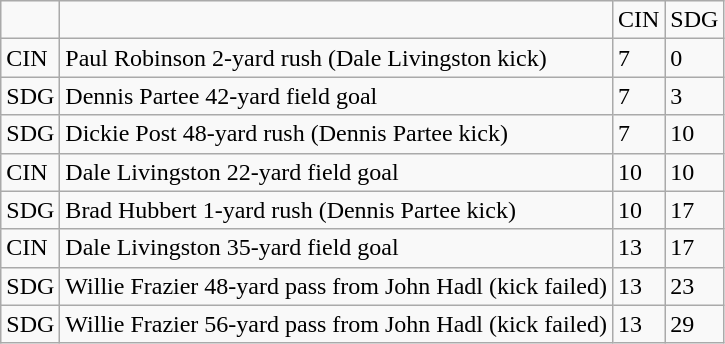<table class="wikitable">
<tr>
<td></td>
<td></td>
<td>CIN</td>
<td>SDG</td>
</tr>
<tr>
<td>CIN</td>
<td>Paul Robinson 2-yard rush (Dale Livingston kick)</td>
<td>7</td>
<td>0</td>
</tr>
<tr>
<td>SDG</td>
<td>Dennis Partee 42-yard field goal</td>
<td>7</td>
<td>3</td>
</tr>
<tr>
<td>SDG</td>
<td>Dickie Post 48-yard rush (Dennis Partee kick)</td>
<td>7</td>
<td>10</td>
</tr>
<tr>
<td>CIN</td>
<td>Dale Livingston 22-yard field goal</td>
<td>10</td>
<td>10</td>
</tr>
<tr>
<td>SDG</td>
<td>Brad Hubbert 1-yard rush (Dennis Partee kick)</td>
<td>10</td>
<td>17</td>
</tr>
<tr>
<td>CIN</td>
<td>Dale Livingston 35-yard field goal</td>
<td>13</td>
<td>17</td>
</tr>
<tr>
<td>SDG</td>
<td>Willie Frazier 48-yard pass from John Hadl (kick failed)</td>
<td>13</td>
<td>23</td>
</tr>
<tr>
<td>SDG</td>
<td>Willie Frazier 56-yard pass from John Hadl (kick failed)</td>
<td>13</td>
<td>29</td>
</tr>
</table>
